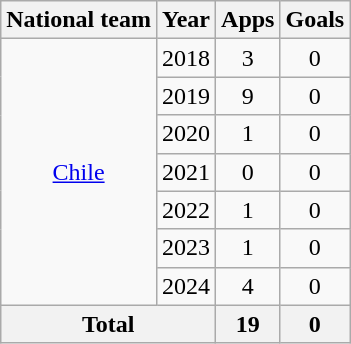<table class="wikitable" style="text-align:center">
<tr>
<th>National team</th>
<th>Year</th>
<th>Apps</th>
<th>Goals</th>
</tr>
<tr>
<td rowspan="7"><a href='#'>Chile</a></td>
<td>2018</td>
<td>3</td>
<td>0</td>
</tr>
<tr>
<td>2019</td>
<td>9</td>
<td>0</td>
</tr>
<tr>
<td>2020</td>
<td>1</td>
<td>0</td>
</tr>
<tr>
<td>2021</td>
<td>0</td>
<td>0</td>
</tr>
<tr>
<td>2022</td>
<td>1</td>
<td>0</td>
</tr>
<tr>
<td>2023</td>
<td>1</td>
<td>0</td>
</tr>
<tr>
<td>2024</td>
<td>4</td>
<td>0</td>
</tr>
<tr>
<th colspan="2">Total</th>
<th>19</th>
<th>0</th>
</tr>
</table>
